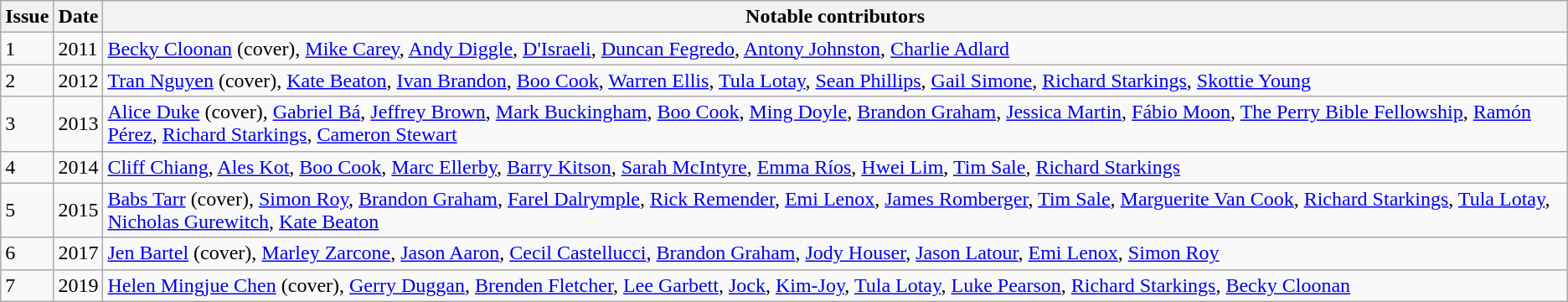<table class="wikitable">
<tr>
<th>Issue</th>
<th>Date</th>
<th>Notable contributors</th>
</tr>
<tr>
<td>1</td>
<td>2011</td>
<td><a href='#'>Becky Cloonan</a> (cover), <a href='#'>Mike Carey</a>, <a href='#'>Andy Diggle</a>, <a href='#'>D'Israeli</a>, <a href='#'>Duncan Fegredo</a>, <a href='#'>Antony Johnston</a>, <a href='#'>Charlie Adlard</a></td>
</tr>
<tr>
<td>2</td>
<td>2012</td>
<td><a href='#'>Tran Nguyen</a> (cover), <a href='#'>Kate Beaton</a>, <a href='#'>Ivan Brandon</a>, <a href='#'>Boo Cook</a>, <a href='#'>Warren Ellis</a>, <a href='#'>Tula Lotay</a>, <a href='#'>Sean Phillips</a>, <a href='#'>Gail Simone</a>, <a href='#'>Richard Starkings</a>, <a href='#'>Skottie Young</a></td>
</tr>
<tr>
<td>3</td>
<td>2013</td>
<td><a href='#'>Alice Duke</a> (cover), <a href='#'>Gabriel Bá</a>, <a href='#'>Jeffrey Brown</a>, <a href='#'>Mark Buckingham</a>, <a href='#'>Boo Cook</a>, <a href='#'>Ming Doyle</a>, <a href='#'>Brandon Graham</a>, <a href='#'>Jessica Martin</a>, <a href='#'>Fábio Moon</a>, <a href='#'>The Perry Bible Fellowship</a>, <a href='#'>Ramón Pérez</a>, <a href='#'>Richard Starkings</a>, <a href='#'>Cameron Stewart</a></td>
</tr>
<tr>
<td>4</td>
<td>2014</td>
<td><a href='#'>Cliff Chiang</a>, <a href='#'>Ales Kot</a>, <a href='#'>Boo Cook</a>, <a href='#'>Marc Ellerby</a>, <a href='#'>Barry Kitson</a>, <a href='#'>Sarah McIntyre</a>, <a href='#'>Emma Ríos</a>, <a href='#'>Hwei Lim</a>, <a href='#'>Tim Sale</a>, <a href='#'>Richard Starkings</a></td>
</tr>
<tr>
<td>5</td>
<td>2015</td>
<td><a href='#'>Babs Tarr</a> (cover), <a href='#'>Simon Roy</a>, <a href='#'>Brandon Graham</a>, <a href='#'>Farel Dalrymple</a>, <a href='#'>Rick Remender</a>, <a href='#'>Emi Lenox</a>, <a href='#'>James Romberger</a>, <a href='#'>Tim Sale</a>, <a href='#'>Marguerite Van Cook</a>, <a href='#'>Richard Starkings</a>, <a href='#'>Tula Lotay</a>, <a href='#'>Nicholas Gurewitch</a>, <a href='#'>Kate Beaton</a></td>
</tr>
<tr>
<td>6</td>
<td>2017</td>
<td><a href='#'>Jen Bartel</a> (cover), <a href='#'>Marley Zarcone</a>, <a href='#'>Jason Aaron</a>, <a href='#'>Cecil Castellucci</a>, <a href='#'>Brandon Graham</a>, <a href='#'>Jody Houser</a>, <a href='#'>Jason Latour</a>, <a href='#'>Emi Lenox</a>, <a href='#'>Simon Roy</a></td>
</tr>
<tr>
<td>7</td>
<td>2019</td>
<td><a href='#'>Helen Mingjue Chen</a> (cover), <a href='#'>Gerry Duggan</a>, <a href='#'>Brenden Fletcher</a>, <a href='#'>Lee Garbett</a>, <a href='#'>Jock</a>, <a href='#'>Kim-Joy</a>, <a href='#'>Tula Lotay</a>, <a href='#'>Luke Pearson</a>, <a href='#'>Richard Starkings</a>, <a href='#'>Becky Cloonan</a></td>
</tr>
</table>
